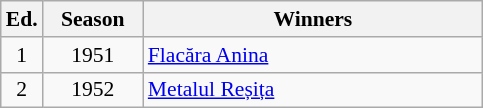<table class="wikitable" style="font-size:90%">
<tr>
<th><abbr>Ed.</abbr></th>
<th width="60">Season</th>
<th width="220">Winners</th>
</tr>
<tr>
<td align=center>1</td>
<td align=center>1951</td>
<td><a href='#'>Flacăra Anina</a></td>
</tr>
<tr>
<td align=center>2</td>
<td align=center>1952</td>
<td><a href='#'>Metalul Reșița</a></td>
</tr>
</table>
